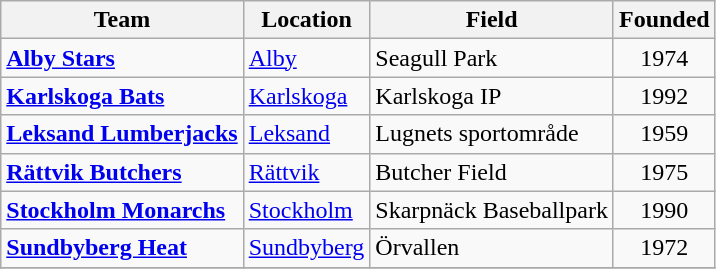<table class="wikitable">
<tr>
<th>Team</th>
<th>Location</th>
<th>Field</th>
<th>Founded</th>
</tr>
<tr>
<td><strong><a href='#'>Alby Stars</a></strong></td>
<td> <a href='#'>Alby</a></td>
<td>Seagull Park</td>
<td align=center>1974</td>
</tr>
<tr>
<td><strong><a href='#'>Karlskoga Bats</a></strong></td>
<td> <a href='#'>Karlskoga</a></td>
<td>Karlskoga IP</td>
<td align=center>1992</td>
</tr>
<tr>
<td><strong><a href='#'>Leksand Lumberjacks</a></strong></td>
<td> <a href='#'>Leksand</a></td>
<td>Lugnets sportområde</td>
<td align=center>1959</td>
</tr>
<tr>
<td><strong><a href='#'>Rättvik Butchers</a></strong></td>
<td> <a href='#'>Rättvik</a></td>
<td>Butcher Field</td>
<td align=center>1975</td>
</tr>
<tr>
<td><strong><a href='#'>Stockholm Monarchs</a></strong></td>
<td> <a href='#'>Stockholm</a></td>
<td>Skarpnäck Baseballpark</td>
<td align=center>1990</td>
</tr>
<tr>
<td><strong><a href='#'>Sundbyberg Heat</a></strong></td>
<td> <a href='#'>Sundbyberg</a></td>
<td>Örvallen</td>
<td align=center>1972</td>
</tr>
<tr>
</tr>
</table>
